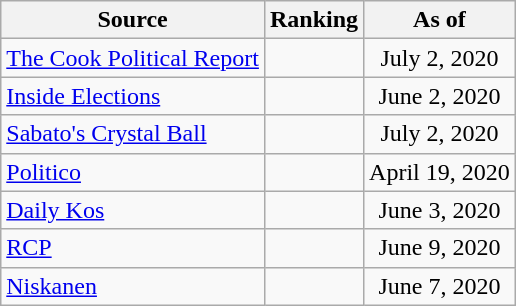<table class="wikitable" style="text-align:center">
<tr>
<th>Source</th>
<th>Ranking</th>
<th>As of</th>
</tr>
<tr>
<td align=left><a href='#'>The Cook Political Report</a></td>
<td></td>
<td>July 2, 2020</td>
</tr>
<tr>
<td align=left><a href='#'>Inside Elections</a></td>
<td></td>
<td>June 2, 2020</td>
</tr>
<tr>
<td align=left><a href='#'>Sabato's Crystal Ball</a></td>
<td></td>
<td>July 2, 2020</td>
</tr>
<tr>
<td align="left"><a href='#'>Politico</a></td>
<td></td>
<td>April 19, 2020</td>
</tr>
<tr>
<td align="left"><a href='#'>Daily Kos</a></td>
<td></td>
<td>June 3, 2020</td>
</tr>
<tr>
<td align="left"><a href='#'>RCP</a></td>
<td></td>
<td>June 9, 2020</td>
</tr>
<tr>
<td align="left"><a href='#'>Niskanen</a></td>
<td></td>
<td>June 7, 2020</td>
</tr>
</table>
